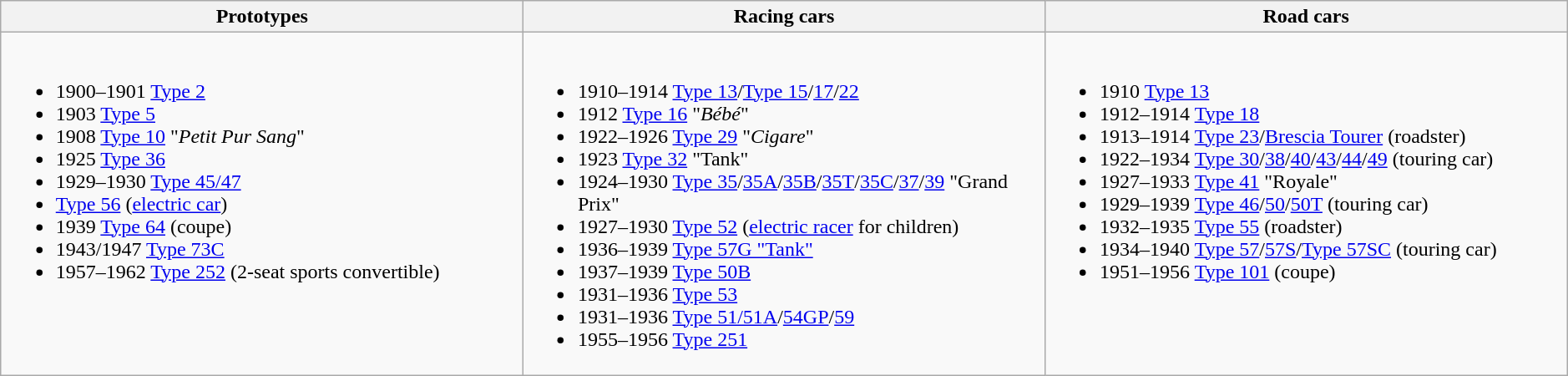<table class="wikitable" style="margin:auto; width:99%;">
<tr>
<th style="width:33%; vertical-align:top;">Prototypes</th>
<th style="width:33%; vertical-align:top;">Racing cars</th>
<th style="width:33%; vertical-align:top;">Road cars</th>
</tr>
<tr>
<td valign=top><br><ul><li>1900–1901 <a href='#'>Type 2</a></li><li>1903 <a href='#'>Type 5</a></li><li>1908 <a href='#'>Type 10</a> "<em>Petit Pur Sang</em>"</li><li>1925 <a href='#'>Type 36</a></li><li>1929–1930 <a href='#'>Type 45/47</a></li><li><a href='#'>Type 56</a> (<a href='#'>electric car</a>)</li><li>1939 <a href='#'>Type 64</a> (coupe)</li><li>1943/1947 <a href='#'>Type 73C</a></li><li>1957–1962 <a href='#'>Type 252</a> (2-seat sports convertible)</li></ul></td>
<td valign=top><br><ul><li>1910–1914 <a href='#'>Type 13</a>/<a href='#'>Type 15</a>/<a href='#'>17</a>/<a href='#'>22</a></li><li>1912 <a href='#'>Type 16</a> "<em>Bébé</em>"</li><li>1922–1926 <a href='#'>Type 29</a> "<em>Cigare</em>"</li><li>1923 <a href='#'>Type 32</a> "Tank"</li><li>1924–1930 <a href='#'>Type 35</a>/<a href='#'>35A</a>/<a href='#'>35B</a>/<a href='#'>35T</a>/<a href='#'>35C</a>/<a href='#'>37</a>/<a href='#'>39</a> "Grand Prix"</li><li>1927–1930 <a href='#'>Type 52</a> (<a href='#'>electric racer</a> for children)</li><li>1936–1939 <a href='#'>Type 57G "Tank"</a></li><li>1937–1939 <a href='#'>Type 50B</a></li><li>1931–1936 <a href='#'>Type 53</a></li><li>1931–1936 <a href='#'>Type 51/51A</a>/<a href='#'>54GP</a>/<a href='#'>59</a></li><li>1955–1956 <a href='#'>Type 251</a></li></ul></td>
<td valign=top><br><ul><li>1910 <a href='#'>Type 13</a></li><li>1912–1914 <a href='#'>Type 18</a></li><li>1913–1914 <a href='#'>Type 23</a>/<a href='#'>Brescia Tourer</a> (roadster)</li><li>1922–1934 <a href='#'>Type 30</a>/<a href='#'>38</a>/<a href='#'>40</a>/<a href='#'>43</a>/<a href='#'>44</a>/<a href='#'>49</a> (touring car)</li><li>1927–1933 <a href='#'>Type 41</a> "Royale"</li><li>1929–1939 <a href='#'>Type 46</a>/<a href='#'>50</a>/<a href='#'>50T</a> (touring car)</li><li>1932–1935 <a href='#'>Type 55</a> (roadster)</li><li>1934–1940 <a href='#'>Type 57</a>/<a href='#'>57S</a>/<a href='#'>Type 57SC</a> (touring car)</li><li>1951–1956 <a href='#'>Type 101</a> (coupe)</li></ul></td>
</tr>
</table>
